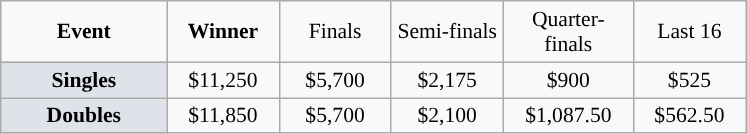<table class=wikitable style="font-size:90%;text-align:center">
<tr>
<td style="width:104px;"><strong>Event</strong></td>
<td style="width:68px;"><strong>Winner</strong></td>
<td style="width:68px;">Finals</td>
<td style="width:68px;">Semi-finals</td>
<td style="width:80px;">Quarter-finals</td>
<td style="width:68px;">Last 16</td>
</tr>
<tr>
<td style="background:#dfe2e9;"><strong>Singles</strong></td>
<td>$11,250</td>
<td>$5,700</td>
<td>$2,175</td>
<td>$900</td>
<td>$525</td>
</tr>
<tr>
<td style="background:#dfe2e9;"><strong>Doubles</strong></td>
<td>$11,850</td>
<td>$5,700</td>
<td>$2,100</td>
<td>$1,087.50</td>
<td>$562.50</td>
</tr>
</table>
